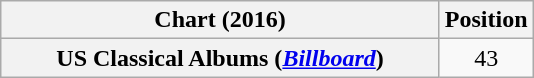<table class="wikitable sortable plainrowheaders" style="text-align:center">
<tr>
<th scope="col" width=285>Chart (2016)</th>
<th scope="col">Position</th>
</tr>
<tr>
<th scope="row">US Classical Albums (<em><a href='#'>Billboard</a></em>)</th>
<td>43</td>
</tr>
</table>
